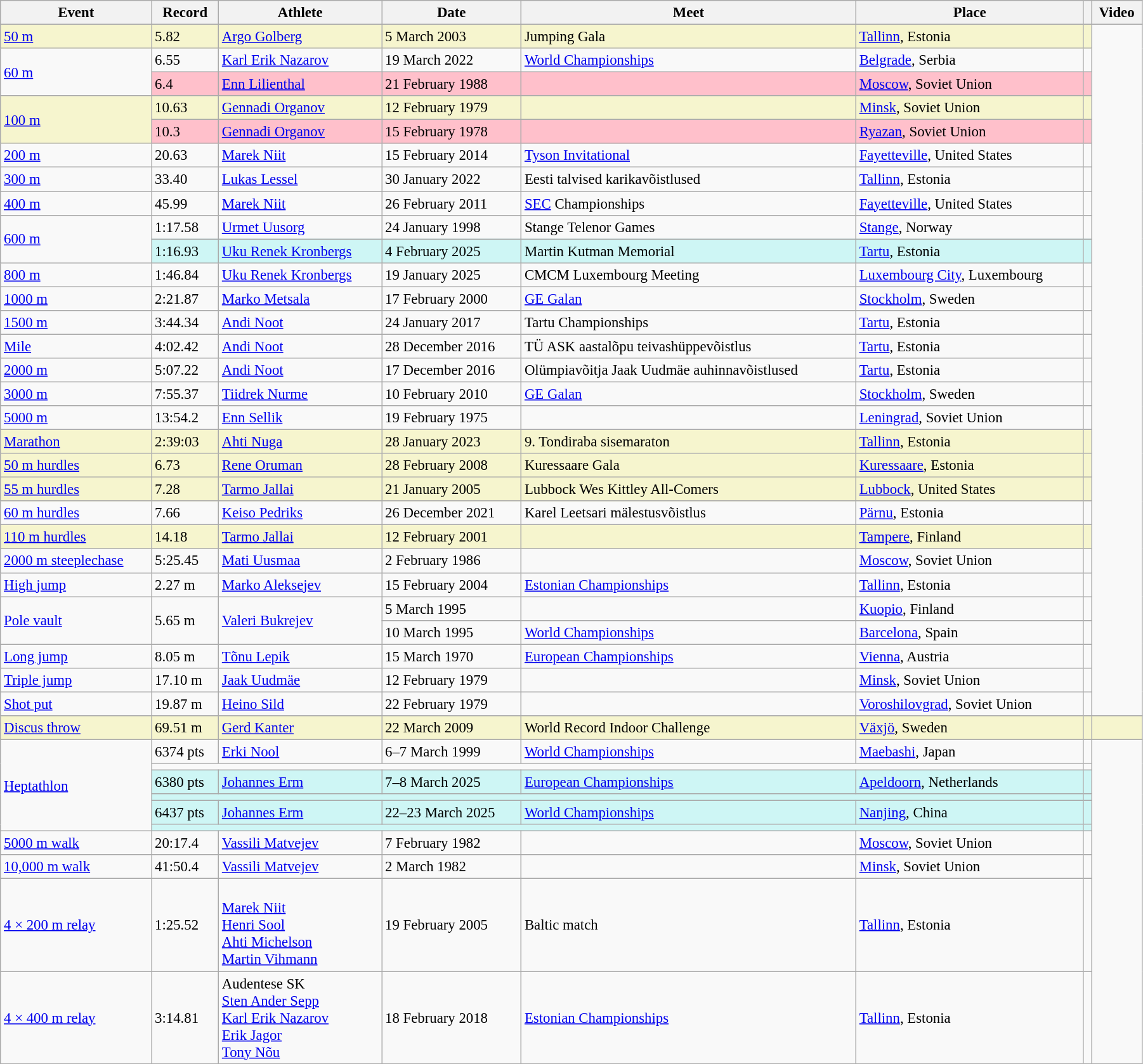<table class="wikitable" style="font-size:95%; width: 95%;">
<tr>
<th>Event</th>
<th>Record</th>
<th>Athlete</th>
<th>Date</th>
<th>Meet</th>
<th>Place</th>
<th></th>
<th>Video</th>
</tr>
<tr style="background:#f6F5CE;">
<td><a href='#'>50 m</a></td>
<td>5.82</td>
<td><a href='#'>Argo Golberg</a></td>
<td>5 March 2003</td>
<td>Jumping Gala</td>
<td><a href='#'>Tallinn</a>, Estonia</td>
<td></td>
</tr>
<tr>
<td rowspan=2><a href='#'>60 m</a></td>
<td>6.55</td>
<td><a href='#'>Karl Erik Nazarov</a></td>
<td>19 March 2022</td>
<td><a href='#'>World Championships</a></td>
<td><a href='#'>Belgrade</a>, Serbia</td>
<td></td>
</tr>
<tr style="background:pink">
<td>6.4 </td>
<td><a href='#'>Enn Lilienthal</a></td>
<td>21 February 1988 </td>
<td></td>
<td><a href='#'>Moscow</a>, Soviet Union</td>
<td></td>
</tr>
<tr style="background:#f6F5CE;">
<td rowspan=2><a href='#'>100 m</a></td>
<td>10.63</td>
<td><a href='#'>Gennadi Organov</a></td>
<td>12 February 1979</td>
<td></td>
<td><a href='#'>Minsk</a>, Soviet Union</td>
<td></td>
</tr>
<tr style="background:pink">
<td>10.3 </td>
<td><a href='#'>Gennadi Organov</a></td>
<td>15 February 1978</td>
<td></td>
<td><a href='#'>Ryazan</a>, Soviet Union</td>
<td></td>
</tr>
<tr>
<td><a href='#'>200 m</a></td>
<td>20.63</td>
<td><a href='#'>Marek Niit</a></td>
<td>15 February 2014</td>
<td><a href='#'>Tyson Invitational</a></td>
<td><a href='#'>Fayetteville</a>, United States</td>
<td></td>
</tr>
<tr>
<td><a href='#'>300 m</a></td>
<td>33.40</td>
<td><a href='#'>Lukas Lessel</a></td>
<td>30 January 2022</td>
<td>Eesti talvised karikavõistlused</td>
<td><a href='#'>Tallinn</a>, Estonia</td>
<td></td>
</tr>
<tr>
<td><a href='#'>400 m</a></td>
<td>45.99</td>
<td><a href='#'>Marek Niit</a></td>
<td>26 February 2011</td>
<td><a href='#'>SEC</a> Championships</td>
<td><a href='#'>Fayetteville</a>, United States</td>
<td></td>
</tr>
<tr>
<td rowspan=2><a href='#'>600 m</a></td>
<td>1:17.58</td>
<td><a href='#'>Urmet Uusorg</a></td>
<td>24 January 1998</td>
<td>Stange Telenor Games</td>
<td><a href='#'>Stange</a>, Norway</td>
<td></td>
</tr>
<tr bgcolor=#CEF6F5>
<td>1:16.93</td>
<td><a href='#'>Uku Renek Kronbergs</a></td>
<td>4 February 2025</td>
<td>Martin Kutman Memorial</td>
<td><a href='#'>Tartu</a>, Estonia</td>
<td></td>
</tr>
<tr>
<td><a href='#'>800 m</a></td>
<td>1:46.84</td>
<td><a href='#'>Uku Renek Kronbergs</a></td>
<td>19 January 2025</td>
<td>CMCM Luxembourg Meeting</td>
<td><a href='#'>Luxembourg City</a>, Luxembourg</td>
<td></td>
</tr>
<tr>
<td><a href='#'>1000 m</a></td>
<td>2:21.87</td>
<td><a href='#'>Marko Metsala</a></td>
<td>17 February 2000</td>
<td><a href='#'>GE Galan</a></td>
<td><a href='#'>Stockholm</a>, Sweden</td>
<td></td>
</tr>
<tr>
<td><a href='#'>1500 m</a></td>
<td>3:44.34</td>
<td><a href='#'>Andi Noot</a></td>
<td>24 January 2017</td>
<td>Tartu Championships</td>
<td><a href='#'>Tartu</a>, Estonia</td>
<td></td>
</tr>
<tr>
<td><a href='#'>Mile</a></td>
<td>4:02.42</td>
<td><a href='#'>Andi Noot</a></td>
<td>28 December 2016</td>
<td>TÜ ASK aastalõpu teivashüppevõistlus</td>
<td><a href='#'>Tartu</a>, Estonia</td>
<td></td>
</tr>
<tr>
<td><a href='#'>2000 m</a></td>
<td>5:07.22</td>
<td><a href='#'>Andi Noot</a></td>
<td>17 December 2016</td>
<td>Olümpiavõitja Jaak Uudmäe auhinnavõistlused</td>
<td><a href='#'>Tartu</a>, Estonia</td>
<td></td>
</tr>
<tr>
<td><a href='#'>3000 m</a></td>
<td>7:55.37</td>
<td><a href='#'>Tiidrek Nurme</a></td>
<td>10 February 2010</td>
<td><a href='#'>GE Galan</a></td>
<td><a href='#'>Stockholm</a>, Sweden</td>
<td></td>
</tr>
<tr>
<td><a href='#'>5000 m</a></td>
<td>13:54.2</td>
<td><a href='#'>Enn Sellik</a></td>
<td>19 February 1975</td>
<td></td>
<td><a href='#'>Leningrad</a>, Soviet Union</td>
<td></td>
</tr>
<tr style="background:#f6F5CE;">
<td><a href='#'>Marathon</a></td>
<td>2:39:03</td>
<td><a href='#'>Ahti Nuga</a></td>
<td>28 January 2023</td>
<td>9. Tondiraba sisemaraton</td>
<td><a href='#'>Tallinn</a>, Estonia</td>
<td></td>
</tr>
<tr style="background:#f6F5CE;">
<td><a href='#'>50 m hurdles</a></td>
<td>6.73</td>
<td><a href='#'>Rene Oruman</a></td>
<td>28 February 2008</td>
<td>Kuressaare Gala</td>
<td><a href='#'>Kuressaare</a>, Estonia</td>
<td></td>
</tr>
<tr style="background:#f6F5CE;">
<td><a href='#'>55 m hurdles</a></td>
<td>7.28</td>
<td><a href='#'>Tarmo Jallai</a></td>
<td>21 January 2005</td>
<td>Lubbock Wes Kittley All-Comers</td>
<td><a href='#'>Lubbock</a>, United States</td>
<td></td>
</tr>
<tr>
<td><a href='#'>60 m hurdles</a></td>
<td>7.66</td>
<td><a href='#'>Keiso Pedriks</a></td>
<td>26 December 2021</td>
<td>Karel Leetsari mälestusvõistlus</td>
<td><a href='#'>Pärnu</a>, Estonia</td>
<td></td>
</tr>
<tr style="background:#f6F5CE;">
<td><a href='#'>110 m hurdles</a></td>
<td>14.18</td>
<td><a href='#'>Tarmo Jallai</a></td>
<td>12 February 2001</td>
<td></td>
<td><a href='#'>Tampere</a>, Finland</td>
<td></td>
</tr>
<tr>
<td><a href='#'>2000 m steeplechase</a></td>
<td>5:25.45</td>
<td><a href='#'>Mati Uusmaa</a></td>
<td>2 February 1986</td>
<td></td>
<td><a href='#'>Moscow</a>, Soviet Union</td>
<td></td>
</tr>
<tr>
<td><a href='#'>High jump</a></td>
<td>2.27 m</td>
<td><a href='#'>Marko Aleksejev</a></td>
<td>15 February 2004</td>
<td><a href='#'>Estonian Championships</a></td>
<td><a href='#'>Tallinn</a>, Estonia</td>
<td></td>
</tr>
<tr>
<td rowspan=2><a href='#'>Pole vault</a></td>
<td rowspan=2>5.65 m</td>
<td rowspan=2><a href='#'>Valeri Bukrejev</a></td>
<td>5 March 1995</td>
<td></td>
<td><a href='#'>Kuopio</a>, Finland</td>
<td></td>
</tr>
<tr>
<td>10 March 1995</td>
<td><a href='#'>World Championships</a></td>
<td><a href='#'>Barcelona</a>, Spain</td>
<td></td>
</tr>
<tr>
<td><a href='#'>Long jump</a></td>
<td>8.05 m</td>
<td><a href='#'>Tõnu Lepik</a></td>
<td>15 March 1970</td>
<td><a href='#'>European Championships</a></td>
<td><a href='#'>Vienna</a>, Austria</td>
<td></td>
</tr>
<tr>
<td><a href='#'>Triple jump</a></td>
<td>17.10 m</td>
<td><a href='#'>Jaak Uudmäe</a></td>
<td>12 February 1979</td>
<td></td>
<td><a href='#'>Minsk</a>, Soviet Union</td>
<td></td>
</tr>
<tr>
<td><a href='#'>Shot put</a></td>
<td>19.87 m</td>
<td><a href='#'>Heino Sild</a></td>
<td>22 February 1979</td>
<td></td>
<td><a href='#'>Voroshilovgrad</a>, Soviet Union</td>
<td></td>
</tr>
<tr style="background:#f6F5CE;">
<td><a href='#'>Discus throw</a></td>
<td>69.51 m </td>
<td><a href='#'>Gerd Kanter</a></td>
<td>22 March 2009</td>
<td>World Record Indoor Challenge</td>
<td><a href='#'>Växjö</a>, Sweden</td>
<td></td>
<td></td>
</tr>
<tr>
<td rowspan=6><a href='#'>Heptathlon</a></td>
<td>6374 pts</td>
<td><a href='#'>Erki Nool</a></td>
<td>6–7 March 1999</td>
<td><a href='#'>World Championships</a></td>
<td><a href='#'>Maebashi</a>, Japan</td>
<td></td>
</tr>
<tr>
<td colspan=5></td>
<td></td>
</tr>
<tr bgcolor=#CEF6F5>
<td>6380 pts</td>
<td><a href='#'>Johannes Erm</a></td>
<td>7–8 March 2025</td>
<td><a href='#'>European Championships</a></td>
<td><a href='#'>Apeldoorn</a>, Netherlands</td>
<td></td>
</tr>
<tr bgcolor=#CEF6F5>
<td colspan=5></td>
<td></td>
</tr>
<tr bgcolor=#CEF6F5>
<td>6437 pts</td>
<td><a href='#'>Johannes Erm</a></td>
<td>22–23 March 2025</td>
<td><a href='#'>World Championships</a></td>
<td><a href='#'>Nanjing</a>, China</td>
<td></td>
</tr>
<tr bgcolor=#CEF6F5>
<td colspan=5></td>
<td></td>
</tr>
<tr>
<td><a href='#'>5000 m walk</a></td>
<td>20:17.4</td>
<td><a href='#'>Vassili Matvejev</a></td>
<td>7 February 1982</td>
<td></td>
<td><a href='#'>Moscow</a>, Soviet Union</td>
<td></td>
</tr>
<tr>
<td><a href='#'>10,000 m walk</a></td>
<td>41:50.4</td>
<td><a href='#'>Vassili Matvejev</a></td>
<td>2 March 1982</td>
<td></td>
<td><a href='#'>Minsk</a>, Soviet Union</td>
<td></td>
</tr>
<tr>
<td><a href='#'>4 × 200 m relay</a></td>
<td>1:25.52</td>
<td><br><a href='#'>Marek Niit</a><br><a href='#'>Henri Sool</a><br><a href='#'>Ahti Michelson</a><br><a href='#'>Martin Vihmann</a></td>
<td>19 February 2005</td>
<td>Baltic match</td>
<td><a href='#'>Tallinn</a>, Estonia</td>
<td></td>
</tr>
<tr>
<td><a href='#'>4 × 400 m relay</a></td>
<td>3:14.81</td>
<td>Audentese SK<br><a href='#'>Sten Ander Sepp</a><br><a href='#'>Karl Erik Nazarov</a><br><a href='#'>Erik Jagor</a><br><a href='#'>Tony Nõu</a></td>
<td>18 February 2018</td>
<td><a href='#'>Estonian Championships</a></td>
<td><a href='#'>Tallinn</a>, Estonia</td>
<td></td>
</tr>
</table>
